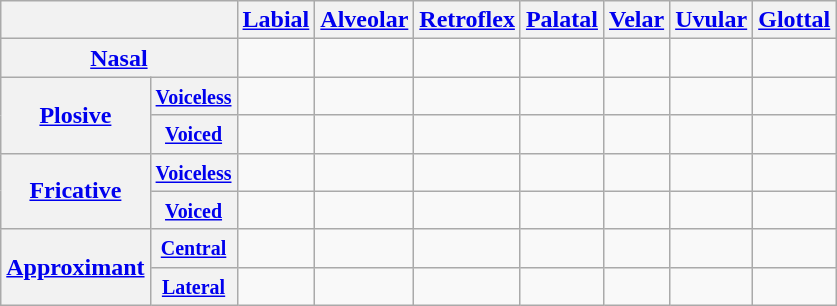<table class="wikitable" style="text-align: center;">
<tr>
<th colspan="2"></th>
<th><a href='#'>Labial</a></th>
<th><a href='#'>Alveolar</a></th>
<th><a href='#'>Retroflex</a></th>
<th><a href='#'>Palatal</a></th>
<th><a href='#'>Velar</a></th>
<th><a href='#'>Uvular</a></th>
<th><a href='#'>Glottal</a></th>
</tr>
<tr>
<th colspan="2"><a href='#'>Nasal</a></th>
<td></td>
<td></td>
<td></td>
<td></td>
<td></td>
<td></td>
<td></td>
</tr>
<tr>
<th rowspan="2"><a href='#'>Plosive</a></th>
<th><small><a href='#'>Voiceless</a></small></th>
<td></td>
<td></td>
<td></td>
<td></td>
<td></td>
<td></td>
<td></td>
</tr>
<tr>
<th><small><a href='#'>Voiced</a></small></th>
<td></td>
<td></td>
<td></td>
<td></td>
<td></td>
<td></td>
<td></td>
</tr>
<tr>
<th rowspan="2"><a href='#'>Fricative</a></th>
<th><small><a href='#'>Voiceless</a></small></th>
<td></td>
<td></td>
<td></td>
<td></td>
<td></td>
<td></td>
<td></td>
</tr>
<tr>
<th><small><a href='#'>Voiced</a></small></th>
<td></td>
<td></td>
<td></td>
<td></td>
<td></td>
<td></td>
<td></td>
</tr>
<tr>
<th rowspan="2"><a href='#'>Approximant</a></th>
<th><small><a href='#'>Central</a></small></th>
<td></td>
<td></td>
<td></td>
<td></td>
<td></td>
<td></td>
<td></td>
</tr>
<tr>
<th><small><a href='#'>Lateral</a></small></th>
<td></td>
<td></td>
<td></td>
<td></td>
<td></td>
<td></td>
<td></td>
</tr>
</table>
